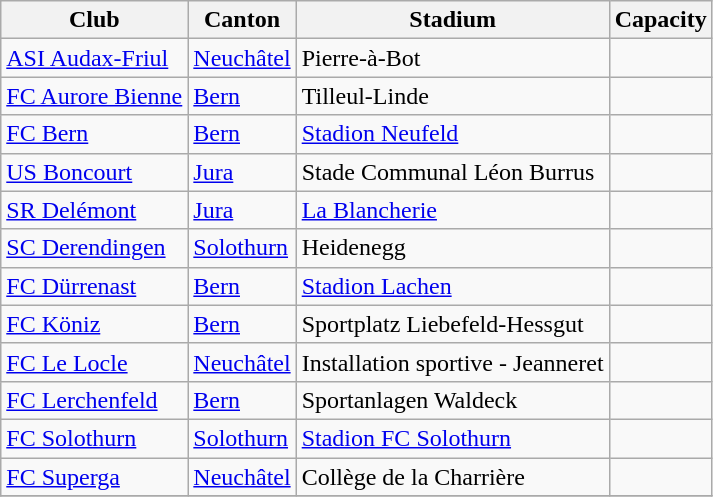<table class="wikitable">
<tr>
<th>Club</th>
<th>Canton</th>
<th>Stadium</th>
<th>Capacity</th>
</tr>
<tr>
<td><a href='#'>ASI Audax-Friul</a></td>
<td><a href='#'>Neuchâtel</a></td>
<td>Pierre-à-Bot</td>
<td></td>
</tr>
<tr>
<td><a href='#'>FC Aurore Bienne</a></td>
<td><a href='#'>Bern</a></td>
<td>Tilleul-Linde</td>
<td></td>
</tr>
<tr>
<td><a href='#'>FC Bern</a></td>
<td><a href='#'>Bern</a></td>
<td><a href='#'>Stadion Neufeld</a></td>
<td></td>
</tr>
<tr>
<td><a href='#'>US Boncourt</a></td>
<td><a href='#'>Jura</a></td>
<td>Stade Communal Léon Burrus</td>
<td></td>
</tr>
<tr>
<td><a href='#'>SR Delémont</a></td>
<td><a href='#'>Jura</a></td>
<td><a href='#'>La Blancherie</a></td>
<td></td>
</tr>
<tr>
<td><a href='#'>SC Derendingen</a></td>
<td><a href='#'>Solothurn</a></td>
<td>Heidenegg</td>
<td></td>
</tr>
<tr>
<td><a href='#'>FC Dürrenast</a></td>
<td><a href='#'>Bern</a></td>
<td><a href='#'>Stadion Lachen</a></td>
<td></td>
</tr>
<tr>
<td><a href='#'>FC Köniz</a></td>
<td><a href='#'>Bern</a></td>
<td>Sportplatz Liebefeld-Hessgut</td>
<td></td>
</tr>
<tr>
<td><a href='#'>FC Le Locle</a></td>
<td><a href='#'>Neuchâtel</a></td>
<td>Installation sportive - Jeanneret</td>
<td></td>
</tr>
<tr>
<td><a href='#'>FC Lerchenfeld</a></td>
<td><a href='#'>Bern</a></td>
<td>Sportanlagen Waldeck</td>
<td></td>
</tr>
<tr>
<td><a href='#'>FC Solothurn</a></td>
<td><a href='#'>Solothurn</a></td>
<td><a href='#'>Stadion FC Solothurn</a></td>
<td></td>
</tr>
<tr>
<td><a href='#'>FC Superga</a></td>
<td><a href='#'>Neuchâtel</a></td>
<td>Collège de la Charrière</td>
<td></td>
</tr>
<tr>
</tr>
</table>
